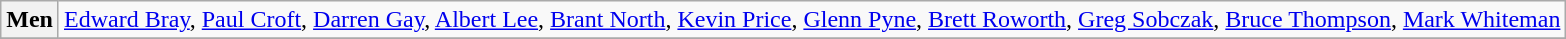<table class="wikitable">
<tr>
<th>Men</th>
<td><a href='#'>Edward Bray</a>, <a href='#'>Paul Croft</a>, <a href='#'>Darren Gay</a>, <a href='#'>Albert Lee</a>, <a href='#'>Brant North</a>, <a href='#'>Kevin Price</a>, <a href='#'>Glenn Pyne</a>, <a href='#'>Brett Roworth</a>, <a href='#'>Greg Sobczak</a>, <a href='#'>Bruce Thompson</a>, <a href='#'>Mark Whiteman</a></td>
</tr>
<tr>
</tr>
</table>
